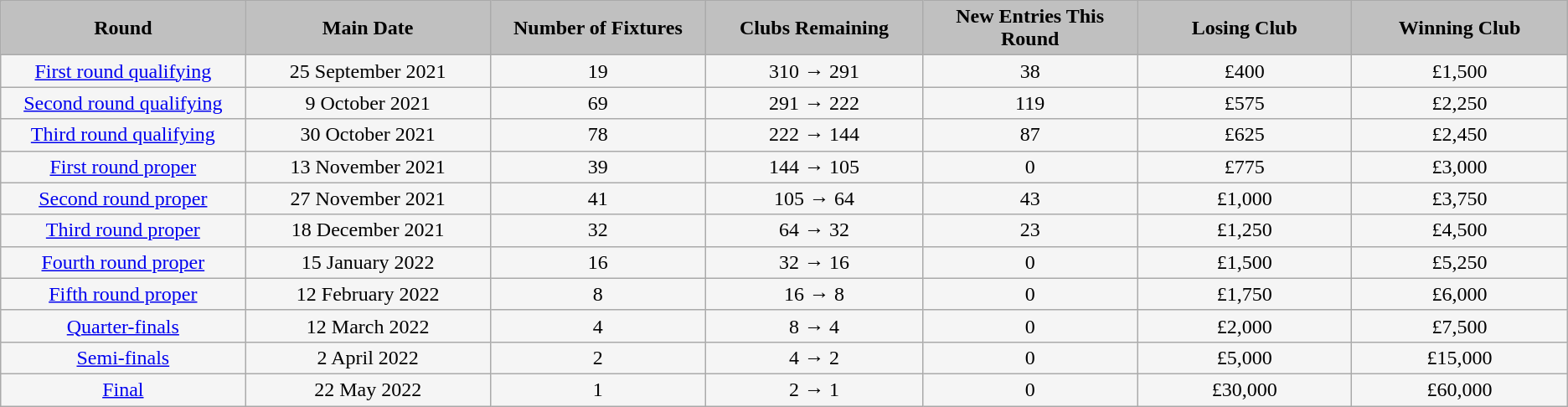<table class="wikitable" style="background:WhiteSmoke; text-align:center; font-size:100%">
<tr>
<td scope="col" style="width: 200px; background:silver;"><strong>Round</strong></td>
<td scope="col" style="width: 200px; background:silver;"><strong>Main Date</strong></td>
<td scope="col" style="width: 175px; background:silver;"><strong>Number of Fixtures</strong></td>
<td scope="col" style="width: 175px; background:silver;"><strong>Clubs Remaining</strong></td>
<td scope="col" style="width: 175px; background:silver;"><strong>New Entries This Round</strong></td>
<td scope="col" style="width: 175px; background:silver;"><strong>Losing Club</strong></td>
<td scope="col" style="width: 175px; background:silver;"><strong>Winning Club</strong></td>
</tr>
<tr>
<td><a href='#'>First round qualifying</a></td>
<td>25 September 2021</td>
<td>19</td>
<td>310 → 291</td>
<td>38</td>
<td>£400</td>
<td>£1,500</td>
</tr>
<tr>
<td><a href='#'>Second round qualifying</a></td>
<td>9 October 2021</td>
<td>69</td>
<td>291 → 222</td>
<td>119</td>
<td>£575</td>
<td>£2,250</td>
</tr>
<tr>
<td><a href='#'>Third round qualifying</a></td>
<td>30 October 2021</td>
<td>78</td>
<td>222 → 144</td>
<td>87</td>
<td>£625</td>
<td>£2,450</td>
</tr>
<tr>
<td><a href='#'>First round proper</a></td>
<td>13 November 2021</td>
<td>39</td>
<td>144 → 105</td>
<td>0</td>
<td>£775</td>
<td>£3,000</td>
</tr>
<tr>
<td><a href='#'>Second round proper</a></td>
<td>27 November 2021</td>
<td>41</td>
<td>105 → 64</td>
<td>43</td>
<td>£1,000</td>
<td>£3,750</td>
</tr>
<tr>
<td><a href='#'>Third round proper</a></td>
<td>18 December 2021</td>
<td>32</td>
<td>64 → 32</td>
<td>23</td>
<td>£1,250</td>
<td>£4,500</td>
</tr>
<tr>
<td><a href='#'>Fourth round proper</a></td>
<td>15 January 2022</td>
<td>16</td>
<td>32 → 16</td>
<td>0</td>
<td>£1,500</td>
<td>£5,250</td>
</tr>
<tr>
<td><a href='#'>Fifth round proper</a></td>
<td>12 February 2022</td>
<td>8</td>
<td>16 → 8</td>
<td>0</td>
<td>£1,750</td>
<td>£6,000</td>
</tr>
<tr>
<td><a href='#'>Quarter-finals</a></td>
<td>12 March 2022</td>
<td>4</td>
<td>8 → 4</td>
<td>0</td>
<td>£2,000</td>
<td>£7,500</td>
</tr>
<tr>
<td><a href='#'>Semi-finals</a></td>
<td>2 April 2022</td>
<td>2</td>
<td>4 → 2</td>
<td>0</td>
<td>£5,000</td>
<td>£15,000</td>
</tr>
<tr>
<td><a href='#'>Final</a></td>
<td>22 May 2022</td>
<td>1</td>
<td>2 → 1</td>
<td>0</td>
<td>£30,000</td>
<td>£60,000</td>
</tr>
</table>
